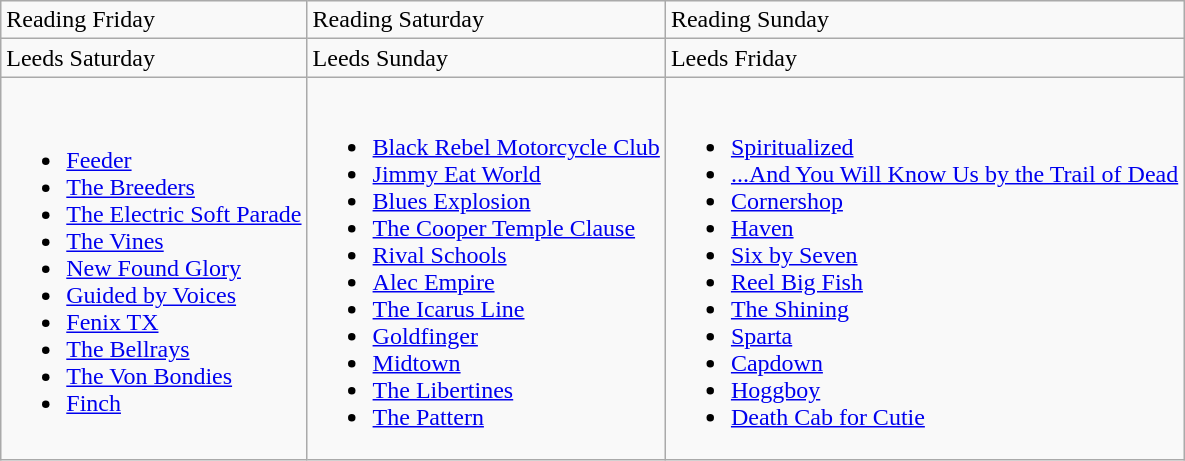<table class="wikitable">
<tr>
<td>Reading Friday</td>
<td>Reading Saturday</td>
<td>Reading Sunday</td>
</tr>
<tr>
<td>Leeds Saturday</td>
<td>Leeds Sunday</td>
<td>Leeds Friday</td>
</tr>
<tr>
<td><br><ul><li><a href='#'>Feeder</a></li><li><a href='#'>The Breeders</a></li><li><a href='#'>The Electric Soft Parade</a></li><li><a href='#'>The Vines</a></li><li><a href='#'>New Found Glory</a></li><li><a href='#'>Guided by Voices</a></li><li><a href='#'>Fenix TX</a></li><li><a href='#'>The Bellrays</a></li><li><a href='#'>The Von Bondies</a></li><li><a href='#'>Finch</a></li></ul></td>
<td><br><ul><li><a href='#'>Black Rebel Motorcycle Club</a></li><li><a href='#'>Jimmy Eat World</a></li><li><a href='#'>Blues Explosion</a></li><li><a href='#'>The Cooper Temple Clause</a></li><li><a href='#'>Rival Schools</a></li><li><a href='#'>Alec Empire</a></li><li><a href='#'>The Icarus Line</a></li><li><a href='#'>Goldfinger</a></li><li><a href='#'>Midtown</a></li><li><a href='#'>The Libertines</a></li><li><a href='#'>The Pattern</a></li></ul></td>
<td><br><ul><li><a href='#'>Spiritualized</a></li><li><a href='#'>...And You Will Know Us by the Trail of Dead</a></li><li><a href='#'>Cornershop</a></li><li><a href='#'>Haven</a></li><li><a href='#'>Six by Seven</a></li><li><a href='#'>Reel Big Fish</a></li><li><a href='#'>The Shining</a></li><li><a href='#'>Sparta</a></li><li><a href='#'>Capdown</a></li><li><a href='#'>Hoggboy</a></li><li><a href='#'>Death Cab for Cutie</a></li></ul></td>
</tr>
</table>
